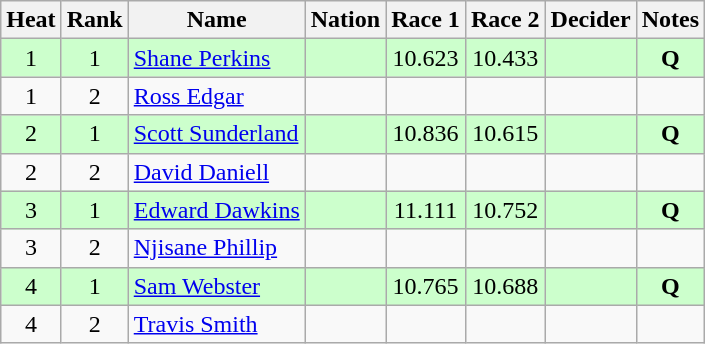<table class="wikitable sortable" style="text-align:center">
<tr>
<th>Heat</th>
<th>Rank</th>
<th>Name</th>
<th>Nation</th>
<th>Race 1</th>
<th>Race 2</th>
<th>Decider</th>
<th>Notes</th>
</tr>
<tr style="background: #ccffcc;">
<td>1</td>
<td>1</td>
<td align=left><a href='#'>Shane Perkins</a></td>
<td align=left></td>
<td>10.623</td>
<td>10.433</td>
<td></td>
<td><strong>Q</strong></td>
</tr>
<tr>
<td>1</td>
<td>2</td>
<td align=left><a href='#'>Ross Edgar</a></td>
<td align=left></td>
<td></td>
<td></td>
<td></td>
<td></td>
</tr>
<tr style="background: #ccffcc;">
<td>2</td>
<td>1</td>
<td align=left><a href='#'>Scott Sunderland</a></td>
<td align=left></td>
<td>10.836</td>
<td>10.615</td>
<td></td>
<td><strong>Q</strong></td>
</tr>
<tr>
<td>2</td>
<td>2</td>
<td align=left><a href='#'>David Daniell</a></td>
<td align=left></td>
<td></td>
<td></td>
<td></td>
<td></td>
</tr>
<tr style="background: #ccffcc;">
<td>3</td>
<td>1</td>
<td align=left><a href='#'>Edward Dawkins</a></td>
<td align=left></td>
<td>11.111</td>
<td>10.752</td>
<td></td>
<td><strong>Q</strong></td>
</tr>
<tr>
<td>3</td>
<td>2</td>
<td align=left><a href='#'>Njisane Phillip</a></td>
<td align=left></td>
<td></td>
<td></td>
<td></td>
<td></td>
</tr>
<tr style="background: #ccffcc;">
<td>4</td>
<td>1</td>
<td align=left><a href='#'>Sam Webster</a></td>
<td align=left></td>
<td>10.765</td>
<td>10.688</td>
<td></td>
<td><strong>Q</strong></td>
</tr>
<tr>
<td>4</td>
<td>2</td>
<td align=left><a href='#'>Travis Smith</a></td>
<td align=left></td>
<td></td>
<td></td>
<td></td>
<td></td>
</tr>
</table>
